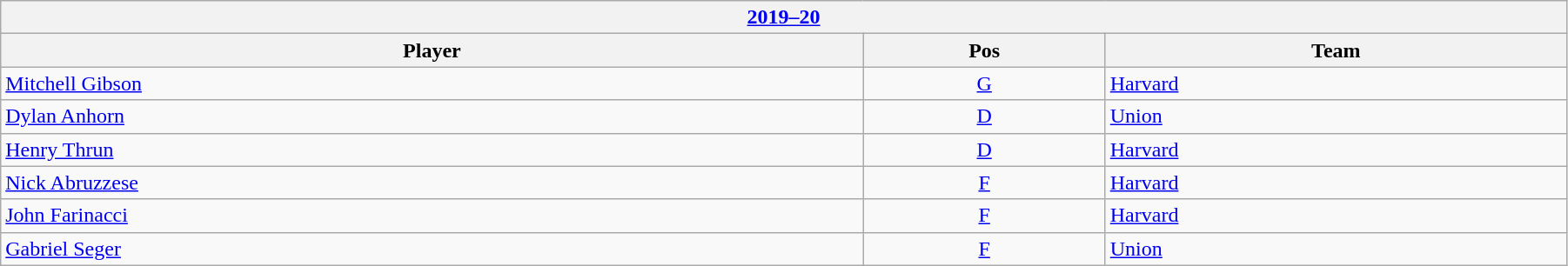<table class="wikitable" width=95%>
<tr>
<th colspan=3><a href='#'>2019–20</a></th>
</tr>
<tr>
<th>Player</th>
<th>Pos</th>
<th>Team</th>
</tr>
<tr>
<td><a href='#'>Mitchell Gibson</a></td>
<td align=center><a href='#'>G</a></td>
<td><a href='#'>Harvard</a></td>
</tr>
<tr>
<td><a href='#'>Dylan Anhorn</a></td>
<td align=center><a href='#'>D</a></td>
<td><a href='#'>Union</a></td>
</tr>
<tr>
<td><a href='#'>Henry Thrun</a></td>
<td align=center><a href='#'>D</a></td>
<td><a href='#'>Harvard</a></td>
</tr>
<tr>
<td><a href='#'>Nick Abruzzese</a></td>
<td align=center><a href='#'>F</a></td>
<td><a href='#'>Harvard</a></td>
</tr>
<tr>
<td><a href='#'>John Farinacci</a></td>
<td align=center><a href='#'>F</a></td>
<td><a href='#'>Harvard</a></td>
</tr>
<tr>
<td><a href='#'>Gabriel Seger</a></td>
<td align=center><a href='#'>F</a></td>
<td><a href='#'>Union</a></td>
</tr>
</table>
